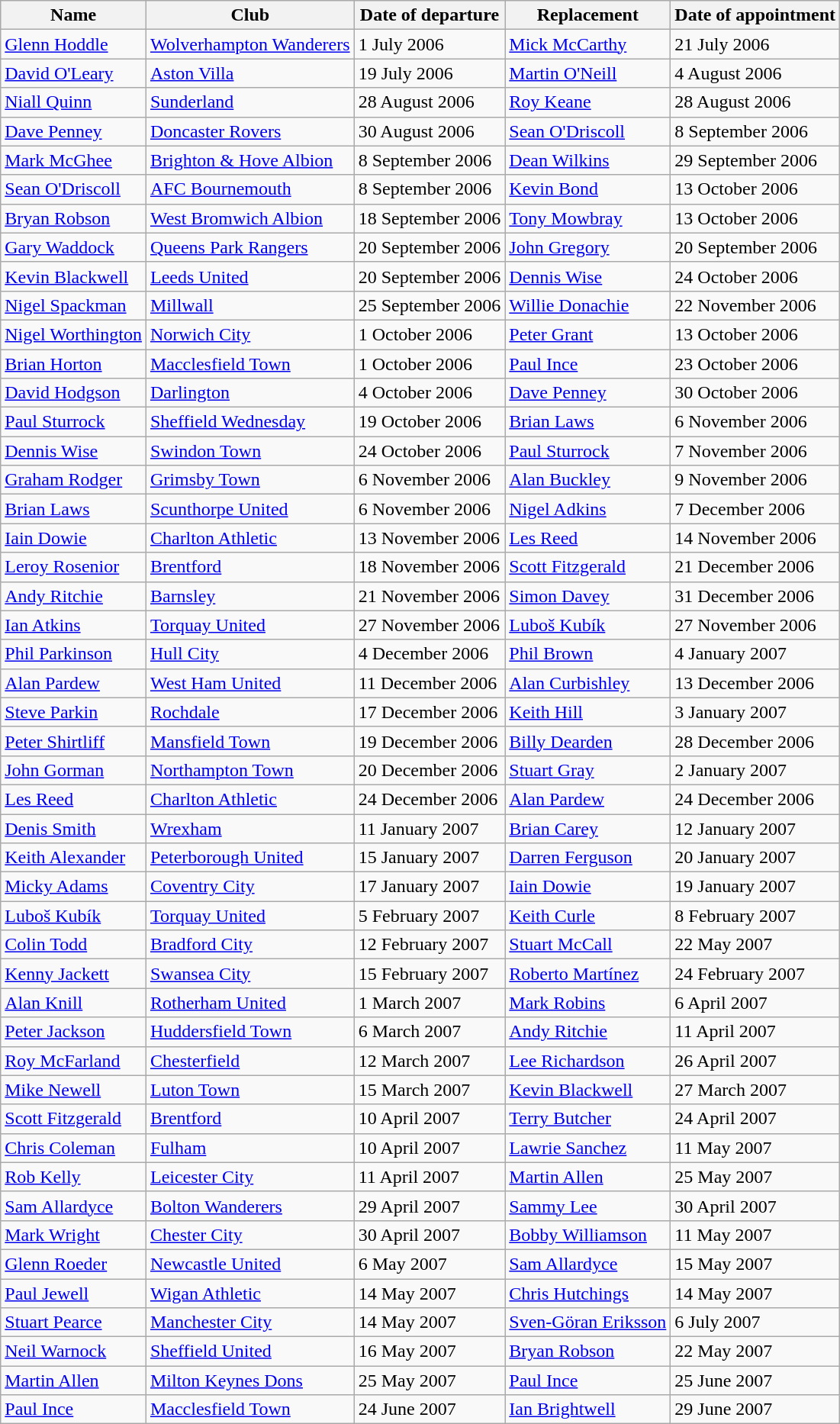<table class="wikitable">
<tr>
<th>Name</th>
<th>Club</th>
<th>Date of departure</th>
<th>Replacement</th>
<th>Date of appointment</th>
</tr>
<tr>
<td><a href='#'>Glenn Hoddle</a></td>
<td><a href='#'>Wolverhampton Wanderers</a></td>
<td>1 July 2006</td>
<td><a href='#'>Mick McCarthy</a></td>
<td>21 July 2006</td>
</tr>
<tr>
<td><a href='#'>David O'Leary</a></td>
<td><a href='#'>Aston Villa</a></td>
<td>19 July 2006</td>
<td><a href='#'>Martin O'Neill</a></td>
<td>4 August 2006</td>
</tr>
<tr>
<td><a href='#'>Niall Quinn</a></td>
<td><a href='#'>Sunderland</a></td>
<td>28 August 2006</td>
<td><a href='#'>Roy Keane</a></td>
<td>28 August 2006</td>
</tr>
<tr>
<td><a href='#'>Dave Penney</a></td>
<td><a href='#'>Doncaster Rovers</a></td>
<td>30 August 2006</td>
<td><a href='#'>Sean O'Driscoll</a></td>
<td>8 September 2006</td>
</tr>
<tr>
<td><a href='#'>Mark McGhee</a></td>
<td><a href='#'>Brighton & Hove Albion</a></td>
<td>8 September 2006</td>
<td><a href='#'>Dean Wilkins</a></td>
<td>29 September 2006</td>
</tr>
<tr>
<td><a href='#'>Sean O'Driscoll</a></td>
<td><a href='#'>AFC Bournemouth</a></td>
<td>8 September 2006</td>
<td><a href='#'>Kevin Bond</a></td>
<td>13 October 2006</td>
</tr>
<tr>
<td><a href='#'>Bryan Robson</a></td>
<td><a href='#'>West Bromwich Albion</a></td>
<td>18 September 2006</td>
<td><a href='#'>Tony Mowbray</a></td>
<td>13 October 2006</td>
</tr>
<tr>
<td><a href='#'>Gary Waddock</a></td>
<td><a href='#'>Queens Park Rangers</a></td>
<td>20 September 2006</td>
<td><a href='#'>John Gregory</a></td>
<td>20 September 2006</td>
</tr>
<tr>
<td><a href='#'>Kevin Blackwell</a></td>
<td><a href='#'>Leeds United</a></td>
<td>20 September 2006</td>
<td><a href='#'>Dennis Wise</a></td>
<td>24 October 2006</td>
</tr>
<tr>
<td><a href='#'>Nigel Spackman</a></td>
<td><a href='#'>Millwall</a></td>
<td>25 September 2006</td>
<td><a href='#'>Willie Donachie</a></td>
<td>22 November 2006</td>
</tr>
<tr>
<td><a href='#'>Nigel Worthington</a></td>
<td><a href='#'>Norwich City</a></td>
<td>1 October 2006</td>
<td><a href='#'>Peter Grant</a></td>
<td>13 October 2006</td>
</tr>
<tr>
<td><a href='#'>Brian Horton</a></td>
<td><a href='#'>Macclesfield Town</a></td>
<td>1 October 2006</td>
<td><a href='#'>Paul Ince</a></td>
<td>23 October 2006</td>
</tr>
<tr>
<td><a href='#'>David Hodgson</a></td>
<td><a href='#'>Darlington</a></td>
<td>4 October 2006</td>
<td><a href='#'>Dave Penney</a></td>
<td>30 October 2006</td>
</tr>
<tr>
<td><a href='#'>Paul Sturrock</a></td>
<td><a href='#'>Sheffield Wednesday</a></td>
<td>19 October 2006</td>
<td><a href='#'>Brian Laws</a></td>
<td>6 November 2006</td>
</tr>
<tr>
<td><a href='#'>Dennis Wise</a></td>
<td><a href='#'>Swindon Town</a></td>
<td>24 October 2006</td>
<td><a href='#'>Paul Sturrock</a></td>
<td>7 November 2006</td>
</tr>
<tr>
<td><a href='#'>Graham Rodger</a></td>
<td><a href='#'>Grimsby Town</a></td>
<td>6 November 2006</td>
<td><a href='#'>Alan Buckley</a></td>
<td>9 November 2006</td>
</tr>
<tr>
<td><a href='#'>Brian Laws</a></td>
<td><a href='#'>Scunthorpe United</a></td>
<td>6 November 2006</td>
<td><a href='#'>Nigel Adkins</a></td>
<td>7 December 2006</td>
</tr>
<tr>
<td><a href='#'>Iain Dowie</a></td>
<td><a href='#'>Charlton Athletic</a></td>
<td>13 November 2006</td>
<td><a href='#'>Les Reed</a></td>
<td>14 November 2006</td>
</tr>
<tr>
<td><a href='#'>Leroy Rosenior</a></td>
<td><a href='#'>Brentford</a></td>
<td>18 November 2006</td>
<td><a href='#'>Scott Fitzgerald</a></td>
<td>21 December 2006</td>
</tr>
<tr>
<td><a href='#'>Andy Ritchie</a></td>
<td><a href='#'>Barnsley</a></td>
<td>21 November 2006</td>
<td><a href='#'>Simon Davey</a></td>
<td>31 December 2006</td>
</tr>
<tr>
<td><a href='#'>Ian Atkins</a></td>
<td><a href='#'>Torquay United</a></td>
<td>27 November 2006</td>
<td><a href='#'>Luboš Kubík</a></td>
<td>27 November 2006</td>
</tr>
<tr>
<td><a href='#'>Phil Parkinson</a></td>
<td><a href='#'>Hull City</a></td>
<td>4 December 2006</td>
<td><a href='#'>Phil Brown</a></td>
<td>4 January 2007</td>
</tr>
<tr>
<td><a href='#'>Alan Pardew</a></td>
<td><a href='#'>West Ham United</a></td>
<td>11 December 2006</td>
<td><a href='#'>Alan Curbishley</a></td>
<td>13 December 2006</td>
</tr>
<tr>
<td><a href='#'>Steve Parkin</a></td>
<td><a href='#'>Rochdale</a></td>
<td>17 December 2006</td>
<td><a href='#'>Keith Hill</a></td>
<td>3 January 2007</td>
</tr>
<tr>
<td><a href='#'>Peter Shirtliff</a></td>
<td><a href='#'>Mansfield Town</a></td>
<td>19 December 2006</td>
<td><a href='#'>Billy Dearden</a></td>
<td>28 December 2006</td>
</tr>
<tr>
<td><a href='#'>John Gorman</a></td>
<td><a href='#'>Northampton Town</a></td>
<td>20 December 2006</td>
<td><a href='#'>Stuart Gray</a></td>
<td>2 January 2007</td>
</tr>
<tr>
<td><a href='#'>Les Reed</a></td>
<td><a href='#'>Charlton Athletic</a></td>
<td>24 December 2006</td>
<td><a href='#'>Alan Pardew</a></td>
<td>24 December 2006</td>
</tr>
<tr>
<td><a href='#'>Denis Smith</a></td>
<td><a href='#'>Wrexham</a></td>
<td>11 January 2007</td>
<td><a href='#'>Brian Carey</a></td>
<td>12 January 2007</td>
</tr>
<tr>
<td><a href='#'>Keith Alexander</a></td>
<td><a href='#'>Peterborough United</a></td>
<td>15 January 2007</td>
<td><a href='#'>Darren Ferguson</a></td>
<td>20 January 2007</td>
</tr>
<tr>
<td><a href='#'>Micky Adams</a></td>
<td><a href='#'>Coventry City</a></td>
<td>17 January 2007</td>
<td><a href='#'>Iain Dowie</a></td>
<td>19 January 2007</td>
</tr>
<tr>
<td><a href='#'>Luboš Kubík</a></td>
<td><a href='#'>Torquay United</a></td>
<td>5 February 2007</td>
<td><a href='#'>Keith Curle</a></td>
<td>8 February 2007</td>
</tr>
<tr>
<td><a href='#'>Colin Todd</a></td>
<td><a href='#'>Bradford City</a></td>
<td>12 February 2007</td>
<td><a href='#'>Stuart McCall</a></td>
<td>22 May 2007</td>
</tr>
<tr>
<td><a href='#'>Kenny Jackett</a></td>
<td><a href='#'>Swansea City</a></td>
<td>15 February 2007</td>
<td><a href='#'>Roberto Martínez</a></td>
<td>24 February 2007</td>
</tr>
<tr>
<td><a href='#'>Alan Knill</a></td>
<td><a href='#'>Rotherham United</a></td>
<td>1 March 2007</td>
<td><a href='#'>Mark Robins</a></td>
<td>6 April 2007</td>
</tr>
<tr>
<td><a href='#'>Peter Jackson</a></td>
<td><a href='#'>Huddersfield Town</a></td>
<td>6 March 2007</td>
<td><a href='#'>Andy Ritchie</a></td>
<td>11 April 2007</td>
</tr>
<tr>
<td><a href='#'>Roy McFarland</a></td>
<td><a href='#'>Chesterfield</a></td>
<td>12 March 2007</td>
<td><a href='#'>Lee Richardson</a></td>
<td>26 April 2007</td>
</tr>
<tr>
<td><a href='#'>Mike Newell</a></td>
<td><a href='#'>Luton Town</a></td>
<td>15 March 2007</td>
<td><a href='#'>Kevin Blackwell</a></td>
<td>27 March 2007</td>
</tr>
<tr>
<td><a href='#'>Scott Fitzgerald</a></td>
<td><a href='#'>Brentford</a></td>
<td>10 April 2007</td>
<td><a href='#'>Terry Butcher</a></td>
<td>24 April 2007</td>
</tr>
<tr>
<td><a href='#'>Chris Coleman</a></td>
<td><a href='#'>Fulham</a></td>
<td>10 April 2007</td>
<td><a href='#'>Lawrie Sanchez</a></td>
<td>11 May 2007</td>
</tr>
<tr>
<td><a href='#'>Rob Kelly</a></td>
<td><a href='#'>Leicester City</a></td>
<td>11 April 2007</td>
<td><a href='#'>Martin Allen</a></td>
<td>25 May 2007</td>
</tr>
<tr>
<td><a href='#'>Sam Allardyce</a></td>
<td><a href='#'>Bolton Wanderers</a></td>
<td>29 April 2007</td>
<td><a href='#'>Sammy Lee</a></td>
<td>30 April 2007</td>
</tr>
<tr>
<td><a href='#'>Mark Wright</a></td>
<td><a href='#'>Chester City</a></td>
<td>30 April 2007</td>
<td><a href='#'>Bobby Williamson</a></td>
<td>11 May 2007</td>
</tr>
<tr>
<td><a href='#'>Glenn Roeder</a></td>
<td><a href='#'>Newcastle United</a></td>
<td>6 May 2007</td>
<td><a href='#'>Sam Allardyce</a></td>
<td>15 May 2007</td>
</tr>
<tr>
<td><a href='#'>Paul Jewell</a></td>
<td><a href='#'>Wigan Athletic</a></td>
<td>14 May 2007</td>
<td><a href='#'>Chris Hutchings</a></td>
<td>14 May 2007</td>
</tr>
<tr>
<td><a href='#'>Stuart Pearce</a></td>
<td><a href='#'>Manchester City</a></td>
<td>14 May 2007</td>
<td><a href='#'>Sven-Göran Eriksson</a></td>
<td>6 July 2007</td>
</tr>
<tr>
<td><a href='#'>Neil Warnock</a></td>
<td><a href='#'>Sheffield United</a></td>
<td>16 May 2007</td>
<td><a href='#'>Bryan Robson</a></td>
<td>22 May 2007</td>
</tr>
<tr>
<td><a href='#'>Martin Allen</a></td>
<td><a href='#'>Milton Keynes Dons</a></td>
<td>25 May 2007</td>
<td><a href='#'>Paul Ince</a></td>
<td>25 June 2007</td>
</tr>
<tr>
<td><a href='#'>Paul Ince</a></td>
<td><a href='#'>Macclesfield Town</a></td>
<td>24 June 2007</td>
<td><a href='#'>Ian Brightwell</a></td>
<td>29 June 2007</td>
</tr>
</table>
